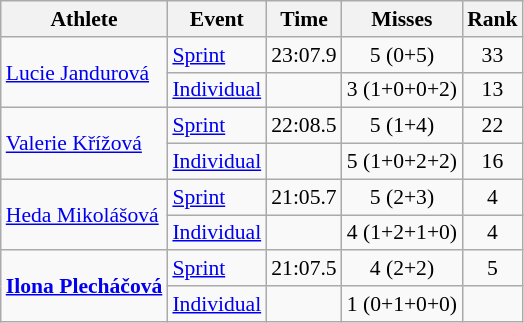<table class="wikitable" style="font-size:90%">
<tr>
<th>Athlete</th>
<th>Event</th>
<th>Time</th>
<th>Misses</th>
<th>Rank</th>
</tr>
<tr align=center>
<td align=left rowspan=2><a href='#'>Lucie Jandurová</a></td>
<td align=left><a href='#'>Sprint</a></td>
<td>23:07.9</td>
<td>5 (0+5)</td>
<td>33</td>
</tr>
<tr align=center>
<td align=left><a href='#'>Individual</a></td>
<td></td>
<td>3 (1+0+0+2)</td>
<td>13</td>
</tr>
<tr align=center>
<td align=left rowspan=2><a href='#'>Valerie Křížová</a></td>
<td align=left><a href='#'>Sprint</a></td>
<td>22:08.5</td>
<td>5 (1+4)</td>
<td>22</td>
</tr>
<tr align=center>
<td align=left><a href='#'>Individual</a></td>
<td></td>
<td>5 (1+0+2+2)</td>
<td>16</td>
</tr>
<tr align=center>
<td align=left rowspan=2><a href='#'>Heda Mikolášová</a></td>
<td align=left><a href='#'>Sprint</a></td>
<td>21:05.7</td>
<td>5 (2+3)</td>
<td>4</td>
</tr>
<tr align=center>
<td align=left><a href='#'>Individual</a></td>
<td></td>
<td>4 (1+2+1+0)</td>
<td>4</td>
</tr>
<tr align=center>
<td align=left rowspan=2><strong><a href='#'>Ilona Plecháčová</a></strong></td>
<td align=left><a href='#'>Sprint</a></td>
<td>21:07.5</td>
<td>4 (2+2)</td>
<td>5</td>
</tr>
<tr align=center>
<td align=left><a href='#'>Individual</a></td>
<td></td>
<td>1 (0+1+0+0)</td>
<td></td>
</tr>
</table>
